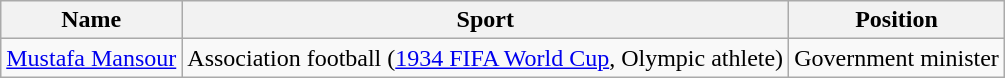<table class="wikitable sortable">
<tr>
<th>Name</th>
<th>Sport</th>
<th>Position</th>
</tr>
<tr>
<td data-sort-value="Mansour, Mustafa"><a href='#'>Mustafa Mansour</a></td>
<td>Association football (<a href='#'>1934 FIFA World Cup</a>, Olympic athlete)</td>
<td>Government minister</td>
</tr>
</table>
